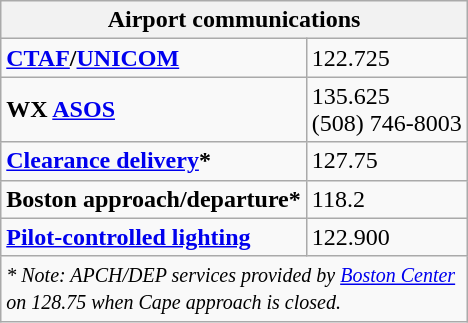<table class="wikitable">
<tr>
<th colspan="2">Airport communications</th>
</tr>
<tr>
<td><strong><a href='#'>CTAF</a>/<a href='#'>UNICOM</a></strong></td>
<td>122.725</td>
</tr>
<tr>
<td><strong>WX <a href='#'>ASOS</a></strong></td>
<td>135.625<br>(508) 746-8003</td>
</tr>
<tr>
<td><strong><a href='#'>Clearance delivery</a>*</strong></td>
<td>127.75</td>
</tr>
<tr>
<td><strong>Boston approach/departure*</strong></td>
<td>118.2</td>
</tr>
<tr>
<td><strong><a href='#'>Pilot-controlled lighting</a></strong></td>
<td>122.900</td>
</tr>
<tr>
<td colspan="2"><em><small>* Note: APCH/DEP services provided by <a href='#'>Boston Center</a></small></em><br><em><small>on 128.75 when Cape approach is closed.</small></em></td>
</tr>
</table>
